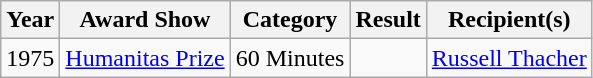<table class="wikitable">
<tr>
<th>Year</th>
<th>Award Show</th>
<th>Category</th>
<th>Result</th>
<th>Recipient(s)</th>
</tr>
<tr>
<td>1975</td>
<td><a href='#'>Humanitas Prize</a></td>
<td>60 Minutes</td>
<td></td>
<td><a href='#'>Russell Thacher</a></td>
</tr>
</table>
